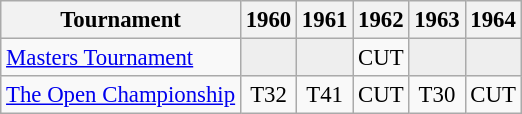<table class="wikitable" style="font-size:95%;text-align:center;">
<tr>
<th>Tournament</th>
<th>1960</th>
<th>1961</th>
<th>1962</th>
<th>1963</th>
<th>1964</th>
</tr>
<tr>
<td align="left"><a href='#'>Masters Tournament</a></td>
<td style="background:#eeeeee;"></td>
<td style="background:#eeeeee;"></td>
<td>CUT</td>
<td style="background:#eeeeee;"></td>
<td style="background:#eeeeee;"></td>
</tr>
<tr>
<td align="left"><a href='#'>The Open Championship</a></td>
<td>T32</td>
<td>T41</td>
<td>CUT</td>
<td>T30</td>
<td>CUT</td>
</tr>
</table>
